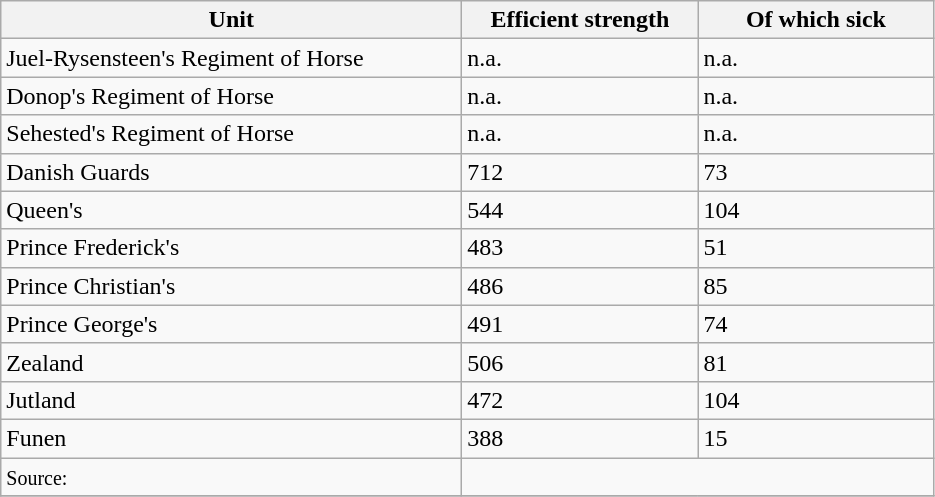<table class="wikitable">
<tr>
<th align="left" width="300">Unit</th>
<th align="left" width="150">Efficient strength</th>
<th align="left" width="150">Of which sick</th>
</tr>
<tr>
<td>Juel-Rysensteen's Regiment of Horse</td>
<td>n.a.</td>
<td>n.a.</td>
</tr>
<tr>
<td>Donop's Regiment of Horse</td>
<td>n.a.</td>
<td>n.a.</td>
</tr>
<tr>
<td>Sehested's Regiment of Horse</td>
<td>n.a.</td>
<td>n.a.</td>
</tr>
<tr>
<td>Danish Guards</td>
<td>712</td>
<td>73</td>
</tr>
<tr>
<td>Queen's</td>
<td>544</td>
<td>104</td>
</tr>
<tr>
<td>Prince Frederick's</td>
<td>483</td>
<td>51</td>
</tr>
<tr>
<td>Prince Christian's</td>
<td>486</td>
<td>85</td>
</tr>
<tr>
<td>Prince George's</td>
<td>491</td>
<td>74</td>
</tr>
<tr>
<td>Zealand</td>
<td>506</td>
<td>81</td>
</tr>
<tr>
<td>Jutland</td>
<td>472</td>
<td>104</td>
</tr>
<tr>
<td>Funen</td>
<td>388</td>
<td>15</td>
</tr>
<tr>
<td><small>Source:</small></td>
<td colspan=2></td>
</tr>
<tr>
</tr>
</table>
